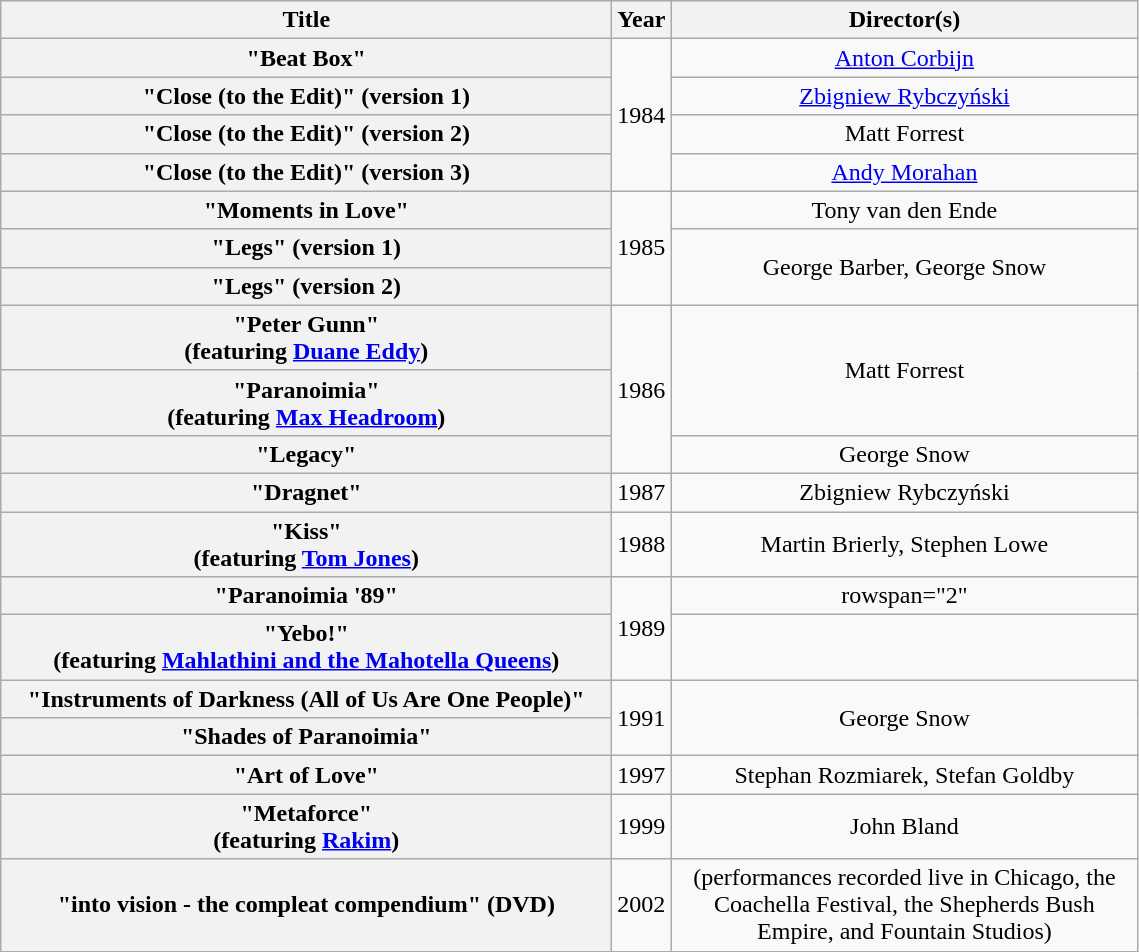<table class="wikitable plainrowheaders" style="text-align:center;">
<tr>
<th scope="col" style="width:25em;">Title</th>
<th scope="col">Year</th>
<th scope="col" style="width:19em;">Director(s)</th>
</tr>
<tr>
<th scope="row">"Beat Box"</th>
<td rowspan="4">1984</td>
<td><a href='#'>Anton Corbijn</a></td>
</tr>
<tr>
<th scope="row">"Close (to the Edit)" (version 1)</th>
<td><a href='#'>Zbigniew Rybczyński</a></td>
</tr>
<tr>
<th scope="row">"Close (to the Edit)" (version 2)</th>
<td>Matt Forrest</td>
</tr>
<tr>
<th scope="row">"Close (to the Edit)" (version 3)</th>
<td><a href='#'>Andy Morahan</a></td>
</tr>
<tr>
<th scope="row">"Moments in Love"</th>
<td rowspan="3">1985</td>
<td>Tony van den Ende</td>
</tr>
<tr>
<th scope="row">"Legs" (version 1)</th>
<td rowspan="2">George Barber, George Snow</td>
</tr>
<tr>
<th scope="row">"Legs" (version 2)</th>
</tr>
<tr>
<th scope="row">"Peter Gunn"<br><span>(featuring <a href='#'>Duane Eddy</a>)</span></th>
<td rowspan="3">1986</td>
<td rowspan="2">Matt Forrest</td>
</tr>
<tr>
<th scope="row">"Paranoimia"<br><span>(featuring <a href='#'>Max Headroom</a>)</span></th>
</tr>
<tr>
<th scope="row">"Legacy"</th>
<td>George Snow</td>
</tr>
<tr>
<th scope="row">"Dragnet"</th>
<td>1987</td>
<td>Zbigniew Rybczyński</td>
</tr>
<tr>
<th scope="row">"Kiss"<br><span>(featuring <a href='#'>Tom Jones</a>)</span></th>
<td>1988</td>
<td>Martin Brierly, Stephen Lowe</td>
</tr>
<tr>
<th scope="row">"Paranoimia '89"</th>
<td rowspan="2">1989</td>
<td>rowspan="2" </td>
</tr>
<tr>
<th scope="row">"Yebo!"<br><span>(featuring <a href='#'>Mahlathini and the Mahotella Queens</a>)</span></th>
</tr>
<tr>
<th scope="row">"Instruments of Darkness (All of Us Are One People)"</th>
<td rowspan="2">1991</td>
<td rowspan="2">George Snow</td>
</tr>
<tr>
<th scope="row">"Shades of Paranoimia"</th>
</tr>
<tr>
<th scope="row">"Art of Love"</th>
<td>1997</td>
<td>Stephan Rozmiarek, Stefan Goldby</td>
</tr>
<tr>
<th scope="row">"Metaforce"<br><span>(featuring <a href='#'>Rakim</a>)</span></th>
<td>1999</td>
<td>John Bland</td>
</tr>
<tr>
<th scope="row">"into vision - the compleat compendium" (DVD)</th>
<td>2002</td>
<td> (performances recorded live in Chicago, the Coachella Festival, the Shepherds Bush Empire, and Fountain Studios)</td>
</tr>
<tr>
</tr>
</table>
